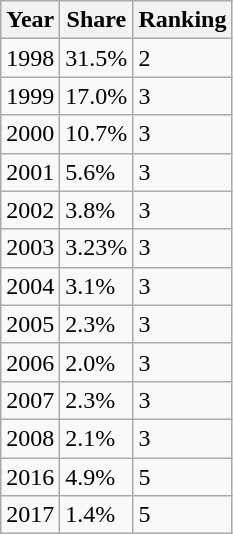<table class="wikitable">
<tr>
<th>Year</th>
<th>Share</th>
<th>Ranking</th>
</tr>
<tr>
<td>1998</td>
<td>31.5%</td>
<td>2</td>
</tr>
<tr>
<td>1999</td>
<td>17.0%</td>
<td>3</td>
</tr>
<tr>
<td>2000</td>
<td>10.7%</td>
<td>3</td>
</tr>
<tr>
<td>2001</td>
<td>5.6%</td>
<td>3</td>
</tr>
<tr>
<td>2002</td>
<td>3.8%</td>
<td>3</td>
</tr>
<tr>
<td>2003</td>
<td>3.23%</td>
<td>3</td>
</tr>
<tr>
<td>2004</td>
<td>3.1%</td>
<td>3</td>
</tr>
<tr>
<td>2005</td>
<td>2.3%</td>
<td>3</td>
</tr>
<tr>
<td>2006</td>
<td>2.0%</td>
<td>3</td>
</tr>
<tr>
<td>2007</td>
<td>2.3%</td>
<td>3</td>
</tr>
<tr>
<td>2008</td>
<td>2.1%</td>
<td>3</td>
</tr>
<tr>
<td>2016</td>
<td>4.9%</td>
<td>5</td>
</tr>
<tr>
<td>2017</td>
<td>1.4%</td>
<td>5</td>
</tr>
</table>
